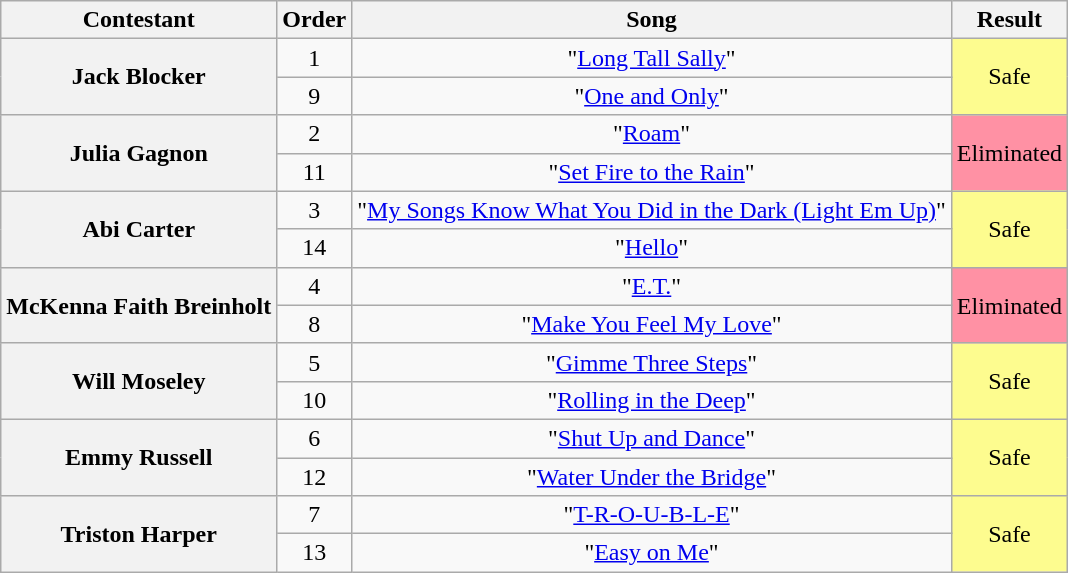<table class="wikitable unsortable" style="text-align:center;">
<tr>
<th scope="col">Contestant</th>
<th scope="col">Order</th>
<th scope="col">Song</th>
<th scope="col">Result</th>
</tr>
<tr>
<th scope="row" rowspan="2">Jack Blocker</th>
<td>1</td>
<td>"<a href='#'>Long Tall Sally</a>"</td>
<td rowspan="2" style="background:#FDFC8F;">Safe</td>
</tr>
<tr>
<td>9</td>
<td>"<a href='#'>One and Only</a>"</td>
</tr>
<tr>
<th scope="row" rowspan="2">Julia Gagnon</th>
<td>2</td>
<td>"<a href='#'>Roam</a>"</td>
<td rowspan="2" style="background:#FF91A4;">Eliminated</td>
</tr>
<tr>
<td>11</td>
<td>"<a href='#'>Set Fire to the Rain</a>"</td>
</tr>
<tr>
<th scope="row" rowspan="2">Abi Carter</th>
<td>3</td>
<td>"<a href='#'>My Songs Know What You Did in the Dark (Light Em Up)</a>"</td>
<td rowspan="2" style="background:#FDFC8F;">Safe</td>
</tr>
<tr>
<td>14</td>
<td>"<a href='#'>Hello</a>"</td>
</tr>
<tr>
<th scope="row" rowspan="2">McKenna Faith Breinholt</th>
<td>4</td>
<td>"<a href='#'>E.T.</a>"</td>
<td rowspan="2" style="background:#FF91A4;">Eliminated</td>
</tr>
<tr>
<td>8</td>
<td>"<a href='#'>Make You Feel My Love</a>"</td>
</tr>
<tr>
<th scope="row" rowspan="2">Will Moseley</th>
<td>5</td>
<td>"<a href='#'>Gimme Three Steps</a>"</td>
<td rowspan="2" style="background:#FDFC8F;">Safe</td>
</tr>
<tr>
<td>10</td>
<td>"<a href='#'>Rolling in the Deep</a>"</td>
</tr>
<tr>
<th scope="row" rowspan="2">Emmy Russell</th>
<td>6</td>
<td>"<a href='#'>Shut Up and Dance</a>"</td>
<td rowspan="2" style="background:#FDFC8F;">Safe</td>
</tr>
<tr>
<td>12</td>
<td>"<a href='#'>Water Under the Bridge</a>"</td>
</tr>
<tr>
<th scope="row" rowspan="2">Triston Harper</th>
<td>7</td>
<td>"<a href='#'>T-R-O-U-B-L-E</a>"</td>
<td rowspan="2" style="background:#FDFC8F;">Safe</td>
</tr>
<tr>
<td>13</td>
<td>"<a href='#'>Easy on Me</a>"</td>
</tr>
</table>
